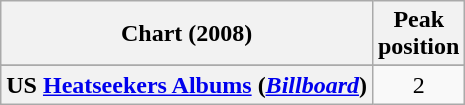<table class="wikitable sortable plainrowheaders" style="text-align:center">
<tr>
<th scope="col">Chart (2008)</th>
<th scope="col">Peak<br> position</th>
</tr>
<tr>
</tr>
<tr>
</tr>
<tr>
</tr>
<tr>
<th scope="row">US <a href='#'>Heatseekers Albums</a> (<em><a href='#'>Billboard</a></em>)</th>
<td>2</td>
</tr>
</table>
